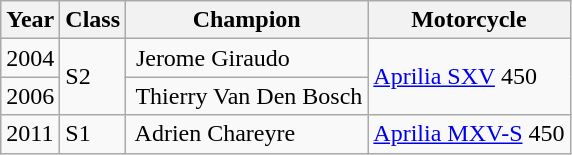<table class="wikitable">
<tr>
<th>Year</th>
<th>Class</th>
<th>Champion</th>
<th>Motorcycle</th>
</tr>
<tr>
<td>2004</td>
<td rowspan="2">S2</td>
<td> Jerome Giraudo</td>
<td rowspan="2"><a href='#'>Aprilia SXV</a> 450</td>
</tr>
<tr>
<td>2006</td>
<td> Thierry Van Den Bosch</td>
</tr>
<tr>
<td>2011</td>
<td>S1</td>
<td> Adrien Chareyre</td>
<td><a href='#'>Aprilia MXV-S</a> 450</td>
</tr>
</table>
